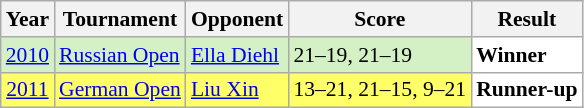<table class="sortable wikitable" style="font-size: 90%;">
<tr>
<th>Year</th>
<th>Tournament</th>
<th>Opponent</th>
<th>Score</th>
<th>Result</th>
</tr>
<tr style="background:#D4F1C5">
<td align="center"><a href='#'>2010</a></td>
<td align="left"><a href='#'>Russian Open</a></td>
<td align="left"> <a href='#'>Ella Diehl</a></td>
<td align="left">21–19, 21–19</td>
<td style="text-align:left; background:white"> <strong>Winner</strong></td>
</tr>
<tr style="background:#FFFF67">
<td align="center"><a href='#'>2011</a></td>
<td align="left"><a href='#'>German Open</a></td>
<td align="left"> <a href='#'>Liu Xin</a></td>
<td align="left">13–21, 21–15, 9–21</td>
<td style="text-align:left; background:white"> <strong>Runner-up</strong></td>
</tr>
</table>
